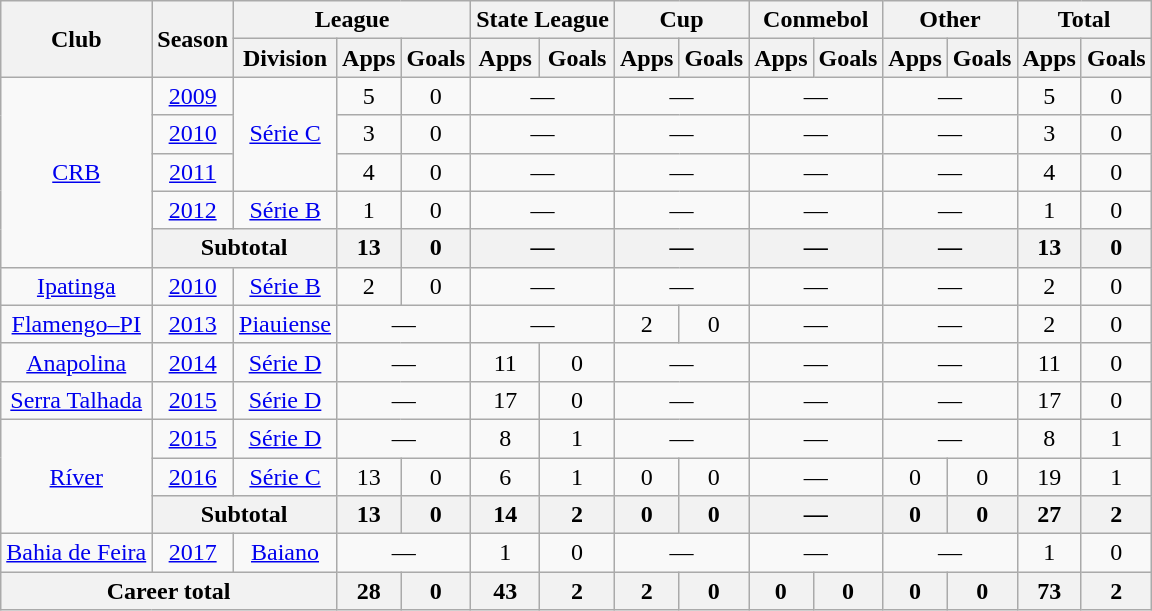<table class="wikitable" style="text-align: center;">
<tr>
<th rowspan="2">Club</th>
<th rowspan="2">Season</th>
<th colspan="3">League</th>
<th colspan="2">State League</th>
<th colspan="2">Cup</th>
<th colspan="2">Conmebol</th>
<th colspan="2">Other</th>
<th colspan="2">Total</th>
</tr>
<tr>
<th>Division</th>
<th>Apps</th>
<th>Goals</th>
<th>Apps</th>
<th>Goals</th>
<th>Apps</th>
<th>Goals</th>
<th>Apps</th>
<th>Goals</th>
<th>Apps</th>
<th>Goals</th>
<th>Apps</th>
<th>Goals</th>
</tr>
<tr>
<td rowspan=5 valign="center"><a href='#'>CRB</a></td>
<td><a href='#'>2009</a></td>
<td rowspan=3><a href='#'>Série C</a></td>
<td>5</td>
<td>0</td>
<td colspan="2">—</td>
<td colspan="2">—</td>
<td colspan="2">—</td>
<td colspan="2">—</td>
<td>5</td>
<td>0</td>
</tr>
<tr>
<td><a href='#'>2010</a></td>
<td>3</td>
<td>0</td>
<td colspan="2">—</td>
<td colspan="2">—</td>
<td colspan="2">—</td>
<td colspan="2">—</td>
<td>3</td>
<td>0</td>
</tr>
<tr>
<td><a href='#'>2011</a></td>
<td>4</td>
<td>0</td>
<td colspan="2">—</td>
<td colspan="2">—</td>
<td colspan="2">—</td>
<td colspan="2">—</td>
<td>4</td>
<td>0</td>
</tr>
<tr>
<td><a href='#'>2012</a></td>
<td><a href='#'>Série B</a></td>
<td>1</td>
<td>0</td>
<td colspan="2">—</td>
<td colspan="2">—</td>
<td colspan="2">—</td>
<td colspan="2">—</td>
<td>1</td>
<td>0</td>
</tr>
<tr>
<th colspan="2"><strong>Subtotal</strong></th>
<th>13</th>
<th>0</th>
<th colspan="2">—</th>
<th colspan="2">—</th>
<th colspan="2">—</th>
<th colspan="2">—</th>
<th>13</th>
<th>0</th>
</tr>
<tr>
<td valign="center"><a href='#'>Ipatinga</a></td>
<td><a href='#'>2010</a></td>
<td><a href='#'>Série B</a></td>
<td>2</td>
<td>0</td>
<td colspan="2">—</td>
<td colspan="2">—</td>
<td colspan="2">—</td>
<td colspan="2">—</td>
<td>2</td>
<td>0</td>
</tr>
<tr>
<td valign="center"><a href='#'>Flamengo–PI</a></td>
<td><a href='#'>2013</a></td>
<td><a href='#'>Piauiense</a></td>
<td colspan="2">—</td>
<td colspan="2">—</td>
<td>2</td>
<td>0</td>
<td colspan="2">—</td>
<td colspan="2">—</td>
<td>2</td>
<td>0</td>
</tr>
<tr>
<td valign="center"><a href='#'>Anapolina</a></td>
<td><a href='#'>2014</a></td>
<td><a href='#'>Série D</a></td>
<td colspan="2">—</td>
<td>11</td>
<td>0</td>
<td colspan="2">—</td>
<td colspan="2">—</td>
<td colspan="2">—</td>
<td>11</td>
<td>0</td>
</tr>
<tr>
<td valign="center"><a href='#'>Serra Talhada</a></td>
<td><a href='#'>2015</a></td>
<td><a href='#'>Série D</a></td>
<td colspan="2">—</td>
<td>17</td>
<td>0</td>
<td colspan="2">—</td>
<td colspan="2">—</td>
<td colspan="2">—</td>
<td>17</td>
<td>0</td>
</tr>
<tr>
<td rowspan=3 valign="center"><a href='#'>Ríver</a></td>
<td><a href='#'>2015</a></td>
<td><a href='#'>Série D</a></td>
<td colspan="2">—</td>
<td>8</td>
<td>1</td>
<td colspan="2">—</td>
<td colspan="2">—</td>
<td colspan="2">—</td>
<td>8</td>
<td>1</td>
</tr>
<tr>
<td><a href='#'>2016</a></td>
<td><a href='#'>Série C</a></td>
<td>13</td>
<td>0</td>
<td>6</td>
<td>1</td>
<td>0</td>
<td>0</td>
<td colspan="2">—</td>
<td>0</td>
<td>0</td>
<td>19</td>
<td>1</td>
</tr>
<tr>
<th colspan="2"><strong>Subtotal</strong></th>
<th>13</th>
<th>0</th>
<th>14</th>
<th>2</th>
<th>0</th>
<th>0</th>
<th colspan="2">—</th>
<th>0</th>
<th>0</th>
<th>27</th>
<th>2</th>
</tr>
<tr>
<td valign="center"><a href='#'>Bahia de Feira</a></td>
<td><a href='#'>2017</a></td>
<td><a href='#'>Baiano</a></td>
<td colspan="2">—</td>
<td>1</td>
<td>0</td>
<td colspan="2">—</td>
<td colspan="2">—</td>
<td colspan="2">—</td>
<td>1</td>
<td>0</td>
</tr>
<tr>
<th colspan="3"><strong>Career total</strong></th>
<th>28</th>
<th>0</th>
<th>43</th>
<th>2</th>
<th>2</th>
<th>0</th>
<th>0</th>
<th>0</th>
<th>0</th>
<th>0</th>
<th>73</th>
<th>2</th>
</tr>
</table>
